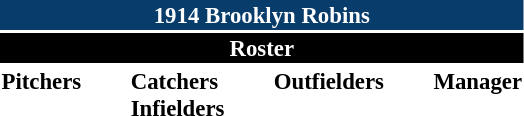<table class="toccolours" style="font-size: 95%;">
<tr>
<th colspan="10" style="background-color: #083c6b; color: #FFFFFF; text-align: center;">1914 Brooklyn Robins</th>
</tr>
<tr>
<td colspan="10" style="background-color: black; color: #FFFFFF; text-align: center;"><strong>Roster</strong></td>
</tr>
<tr>
<td valign="top"><strong>Pitchers</strong><br>









</td>
<td width="25px"></td>
<td valign="top"><strong>Catchers</strong><br>



<strong>Infielders</strong>







</td>
<td width="25px"></td>
<td valign="top"><strong>Outfielders</strong><br>



</td>
<td width="25px"></td>
<td valign="top"><strong>Manager</strong><br></td>
</tr>
</table>
